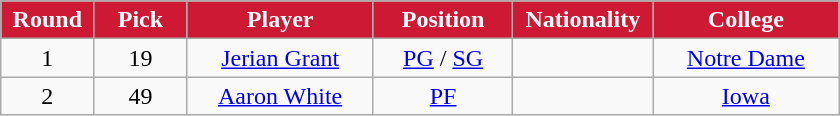<table class="wikitable sortable sortable">
<tr>
<th style="background:#CD1934; color:white" width="10%">Round</th>
<th style="background:#CD1934; color:white" width="10%">Pick</th>
<th style="background:#CD1934; color:white" width="20%">Player</th>
<th style="background:#CD1934; color:white" width="15%">Position</th>
<th style="background:#CD1934; color:white" width="15%">Nationality</th>
<th style="background:#CD1934; color:white" width="20%">College</th>
</tr>
<tr style="text-align: center">
<td>1</td>
<td>19</td>
<td><a href='#'>Jerian Grant</a></td>
<td><a href='#'>PG</a> / <a href='#'>SG</a></td>
<td></td>
<td><a href='#'>Notre Dame</a></td>
</tr>
<tr style="text-align: center">
<td>2</td>
<td>49</td>
<td><a href='#'>Aaron White</a></td>
<td><a href='#'>PF</a></td>
<td></td>
<td><a href='#'>Iowa</a></td>
</tr>
</table>
